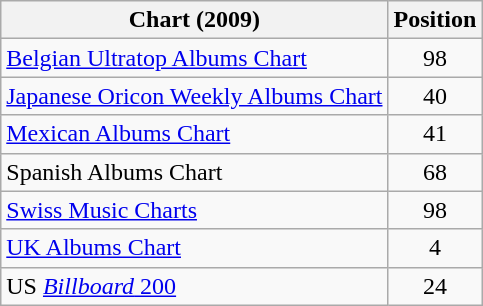<table class="wikitable sortable" style="text-align:center;">
<tr>
<th>Chart (2009)</th>
<th>Position</th>
</tr>
<tr>
<td align="left"><a href='#'>Belgian Ultratop Albums Chart</a></td>
<td>98</td>
</tr>
<tr>
<td align="left"><a href='#'>Japanese Oricon Weekly Albums Chart</a></td>
<td>40</td>
</tr>
<tr>
<td align="left"><a href='#'>Mexican Albums Chart</a></td>
<td>41</td>
</tr>
<tr>
<td align="left">Spanish Albums Chart</td>
<td>68</td>
</tr>
<tr>
<td align="left"><a href='#'>Swiss Music Charts</a></td>
<td>98</td>
</tr>
<tr>
<td align="left"><a href='#'>UK Albums Chart</a></td>
<td>4</td>
</tr>
<tr>
<td align="left">US <a href='#'><em>Billboard</em> 200</a></td>
<td>24</td>
</tr>
</table>
